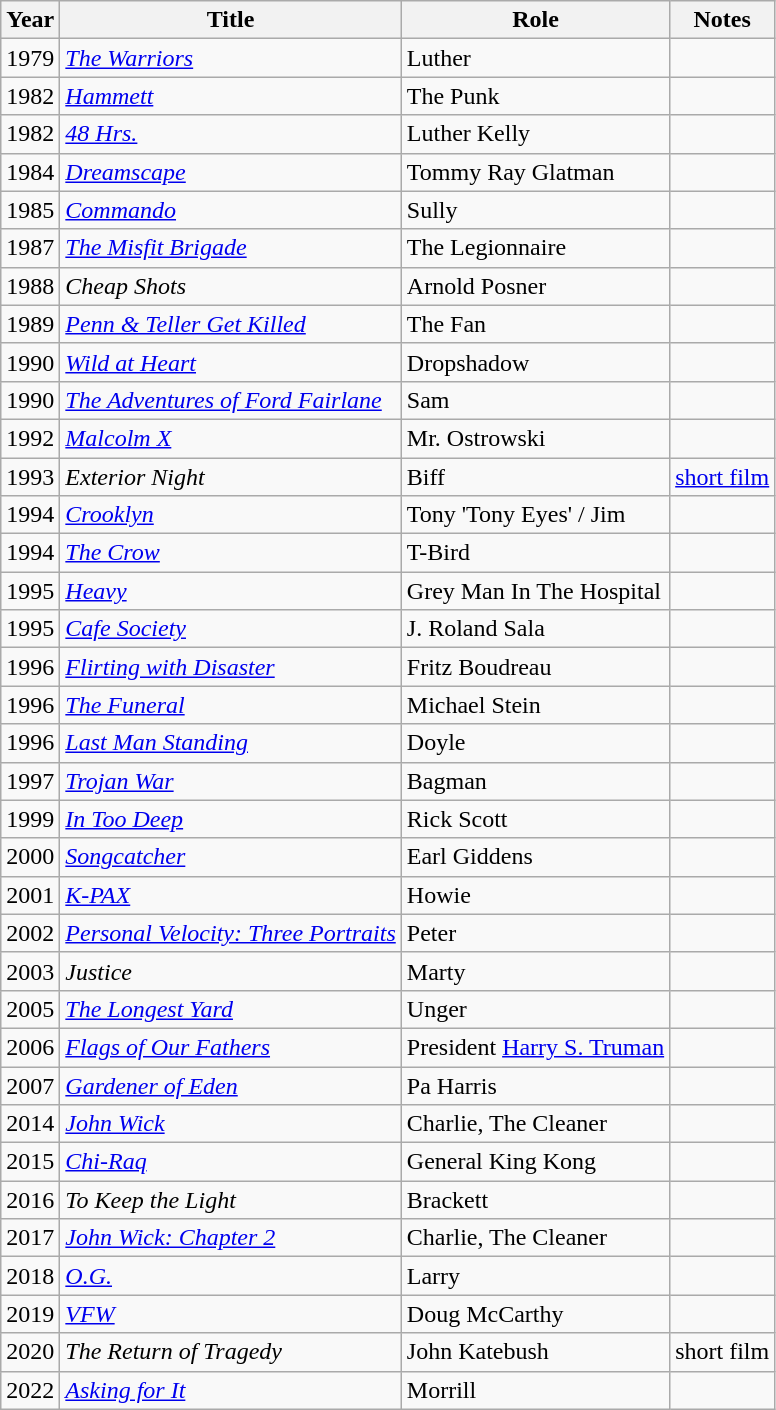<table class = "wikitable sortable">
<tr>
<th>Year</th>
<th>Title</th>
<th>Role</th>
<th class = "unsortable">Notes</th>
</tr>
<tr>
<td>1979</td>
<td><em><a href='#'>The Warriors</a></em></td>
<td>Luther</td>
<td></td>
</tr>
<tr>
<td>1982</td>
<td><em><a href='#'>Hammett</a></em></td>
<td>The Punk</td>
<td></td>
</tr>
<tr>
<td>1982</td>
<td><em><a href='#'>48 Hrs.</a></em></td>
<td>Luther Kelly</td>
<td></td>
</tr>
<tr>
<td>1984</td>
<td><em><a href='#'>Dreamscape</a></em></td>
<td>Tommy Ray Glatman</td>
<td></td>
</tr>
<tr>
<td>1985</td>
<td><em><a href='#'>Commando</a></em></td>
<td>Sully</td>
<td></td>
</tr>
<tr>
<td>1987</td>
<td><em><a href='#'>The Misfit Brigade</a></em></td>
<td>The Legionnaire</td>
<td></td>
</tr>
<tr>
<td>1988</td>
<td><em>Cheap Shots</em></td>
<td>Arnold Posner</td>
<td></td>
</tr>
<tr>
<td>1989</td>
<td><em><a href='#'>Penn & Teller Get Killed</a></em></td>
<td>The Fan</td>
<td></td>
</tr>
<tr>
<td>1990</td>
<td><em><a href='#'>Wild at Heart</a></em></td>
<td>Dropshadow</td>
<td></td>
</tr>
<tr>
<td>1990</td>
<td><em><a href='#'>The Adventures of Ford Fairlane</a></em></td>
<td>Sam</td>
<td></td>
</tr>
<tr>
<td>1992</td>
<td><em><a href='#'>Malcolm X</a></em></td>
<td>Mr. Ostrowski</td>
<td></td>
</tr>
<tr>
<td>1993</td>
<td><em>Exterior Night</em></td>
<td>Biff</td>
<td><a href='#'>short film</a></td>
</tr>
<tr>
<td>1994</td>
<td><em><a href='#'>Crooklyn</a></em></td>
<td>Tony 'Tony Eyes' / Jim</td>
<td></td>
</tr>
<tr>
<td>1994</td>
<td><em><a href='#'>The Crow</a></em></td>
<td>T-Bird</td>
<td></td>
</tr>
<tr>
<td>1995</td>
<td><em><a href='#'>Heavy</a></em></td>
<td>Grey Man In The Hospital</td>
<td></td>
</tr>
<tr>
<td>1995</td>
<td><em><a href='#'>Cafe Society</a></em></td>
<td>J. Roland Sala</td>
<td></td>
</tr>
<tr>
<td>1996</td>
<td><em><a href='#'>Flirting with Disaster</a></em></td>
<td>Fritz Boudreau</td>
<td></td>
</tr>
<tr>
<td>1996</td>
<td><em><a href='#'>The Funeral</a></em></td>
<td>Michael Stein</td>
<td></td>
</tr>
<tr>
<td>1996</td>
<td><em><a href='#'>Last Man Standing</a></em></td>
<td>Doyle</td>
<td></td>
</tr>
<tr>
<td>1997</td>
<td><em><a href='#'>Trojan War</a></em></td>
<td>Bagman</td>
<td></td>
</tr>
<tr>
<td>1999</td>
<td><em><a href='#'>In Too Deep</a></em></td>
<td>Rick Scott</td>
<td></td>
</tr>
<tr>
<td>2000</td>
<td><em><a href='#'>Songcatcher</a></em></td>
<td>Earl Giddens</td>
<td></td>
</tr>
<tr>
<td>2001</td>
<td><em><a href='#'>K-PAX</a></em></td>
<td>Howie</td>
<td></td>
</tr>
<tr>
<td>2002</td>
<td><em><a href='#'>Personal Velocity: Three Portraits</a></em></td>
<td>Peter</td>
<td></td>
</tr>
<tr>
<td>2003</td>
<td><em>Justice</em></td>
<td>Marty</td>
<td></td>
</tr>
<tr>
<td>2005</td>
<td><em><a href='#'>The Longest Yard</a></em></td>
<td>Unger</td>
<td></td>
</tr>
<tr>
<td>2006</td>
<td><em><a href='#'>Flags of Our Fathers</a></em></td>
<td>President <a href='#'>Harry S. Truman</a></td>
<td></td>
</tr>
<tr>
<td>2007</td>
<td><em><a href='#'>Gardener of Eden</a></em></td>
<td>Pa Harris</td>
<td></td>
</tr>
<tr>
<td>2014</td>
<td><em><a href='#'>John Wick</a></em></td>
<td>Charlie, The Cleaner</td>
<td></td>
</tr>
<tr>
<td>2015</td>
<td><em><a href='#'>Chi-Raq</a></em></td>
<td>General King Kong</td>
<td></td>
</tr>
<tr>
<td>2016</td>
<td><em>To Keep the Light</em></td>
<td>Brackett</td>
<td></td>
</tr>
<tr>
<td>2017</td>
<td><em><a href='#'>John Wick: Chapter 2</a></em></td>
<td>Charlie, The Cleaner</td>
<td></td>
</tr>
<tr>
<td>2018</td>
<td><em><a href='#'>O.G.</a></em></td>
<td>Larry</td>
<td></td>
</tr>
<tr>
<td>2019</td>
<td><em><a href='#'>VFW</a></em></td>
<td>Doug McCarthy</td>
<td></td>
</tr>
<tr>
<td>2020</td>
<td><em>The Return of Tragedy</em></td>
<td>John Katebush</td>
<td>short film</td>
</tr>
<tr>
<td>2022</td>
<td><em><a href='#'>Asking for It</a></em></td>
<td>Morrill</td>
<td></td>
</tr>
</table>
